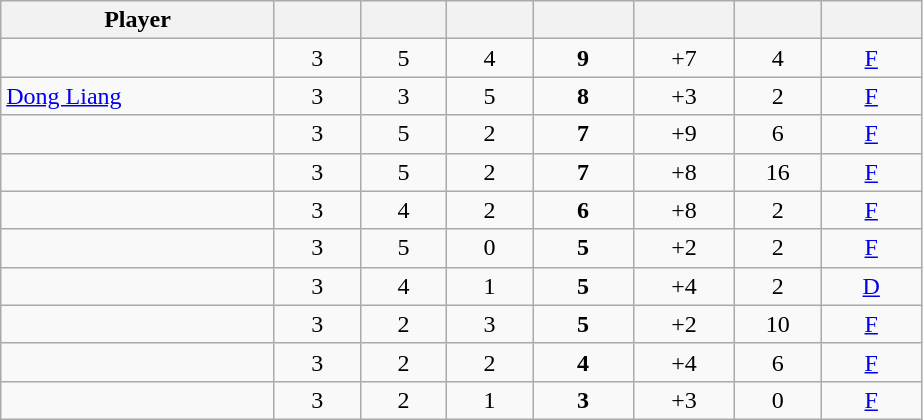<table class="wikitable sortable" style="text-align:center;">
<tr>
<th width="175px">Player</th>
<th width="50px"></th>
<th width="50px"></th>
<th width="50px"></th>
<th width="60px"></th>
<th width="60px"></th>
<th width="50px"></th>
<th width="60px"></th>
</tr>
<tr>
<td align="left"> </td>
<td>3</td>
<td>5</td>
<td>4</td>
<td><strong>9</strong></td>
<td>+7</td>
<td>4</td>
<td><a href='#'>F</a></td>
</tr>
<tr>
<td align="left"> <a href='#'>Dong Liang</a></td>
<td>3</td>
<td>3</td>
<td>5</td>
<td><strong>8</strong></td>
<td>+3</td>
<td>2</td>
<td><a href='#'>F</a></td>
</tr>
<tr>
<td align="left"> </td>
<td>3</td>
<td>5</td>
<td>2</td>
<td><strong>7</strong></td>
<td>+9</td>
<td>6</td>
<td><a href='#'>F</a></td>
</tr>
<tr>
<td align="left"> </td>
<td>3</td>
<td>5</td>
<td>2</td>
<td><strong>7</strong></td>
<td>+8</td>
<td>16</td>
<td><a href='#'>F</a></td>
</tr>
<tr>
<td align="left"> </td>
<td>3</td>
<td>4</td>
<td>2</td>
<td><strong>6</strong></td>
<td>+8</td>
<td>2</td>
<td><a href='#'>F</a></td>
</tr>
<tr>
<td align="left"> </td>
<td>3</td>
<td>5</td>
<td>0</td>
<td><strong>5</strong></td>
<td>+2</td>
<td>2</td>
<td><a href='#'>F</a></td>
</tr>
<tr>
<td align="left"> </td>
<td>3</td>
<td>4</td>
<td>1</td>
<td><strong>5</strong></td>
<td>+4</td>
<td>2</td>
<td><a href='#'>D</a></td>
</tr>
<tr>
<td align="left"> </td>
<td>3</td>
<td>2</td>
<td>3</td>
<td><strong>5</strong></td>
<td>+2</td>
<td>10</td>
<td><a href='#'>F</a></td>
</tr>
<tr>
<td align="left"> </td>
<td>3</td>
<td>2</td>
<td>2</td>
<td><strong>4</strong></td>
<td>+4</td>
<td>6</td>
<td><a href='#'>F</a></td>
</tr>
<tr>
<td align="left"> </td>
<td>3</td>
<td>2</td>
<td>1</td>
<td><strong>3</strong></td>
<td>+3</td>
<td>0</td>
<td><a href='#'>F</a></td>
</tr>
</table>
